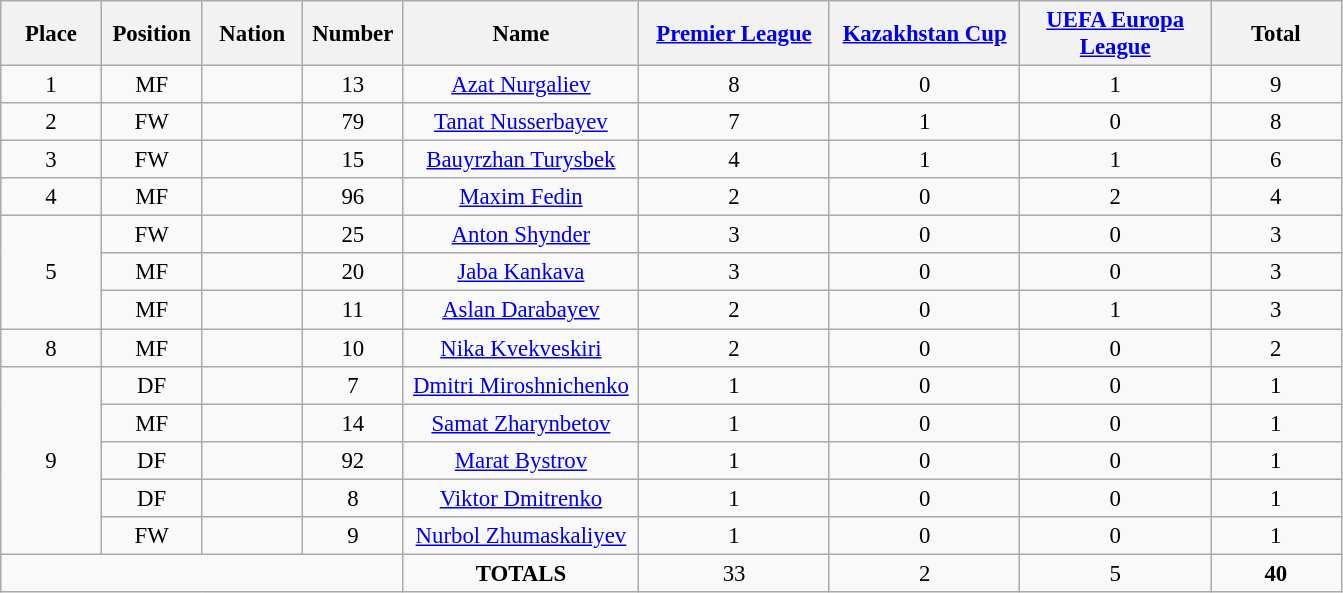<table class="wikitable" style="font-size: 95%; text-align: center;">
<tr>
<th width=60>Place</th>
<th width=60>Position</th>
<th width=60>Nation</th>
<th width=60>Number</th>
<th width=150>Name</th>
<th width=120><a href='#'>Premier League</a></th>
<th width=120><a href='#'>Kazakhstan Cup</a></th>
<th width=120><a href='#'>UEFA Europa League</a></th>
<th width=80><strong>Total</strong></th>
</tr>
<tr>
<td>1</td>
<td>MF</td>
<td></td>
<td>13</td>
<td><a href='#'>Azat Nurgaliev</a></td>
<td>8</td>
<td>0</td>
<td>1</td>
<td>9</td>
</tr>
<tr>
<td>2</td>
<td>FW</td>
<td></td>
<td>79</td>
<td><a href='#'>Tanat Nusserbayev</a></td>
<td>7</td>
<td>1</td>
<td>0</td>
<td>8</td>
</tr>
<tr>
<td>3</td>
<td>FW</td>
<td></td>
<td>15</td>
<td><a href='#'>Bauyrzhan Turysbek</a></td>
<td>4</td>
<td>1</td>
<td>1</td>
<td>6</td>
</tr>
<tr>
<td>4</td>
<td>MF</td>
<td></td>
<td>96</td>
<td><a href='#'>Maxim Fedin</a></td>
<td>2</td>
<td>0</td>
<td>2</td>
<td>4</td>
</tr>
<tr>
<td rowspan="3">5</td>
<td>FW</td>
<td></td>
<td>25</td>
<td><a href='#'>Anton Shynder</a></td>
<td>3</td>
<td>0</td>
<td>0</td>
<td>3</td>
</tr>
<tr>
<td>MF</td>
<td></td>
<td>20</td>
<td><a href='#'>Jaba Kankava</a></td>
<td>3</td>
<td>0</td>
<td>0</td>
<td>3</td>
</tr>
<tr>
<td>MF</td>
<td></td>
<td>11</td>
<td><a href='#'>Aslan Darabayev</a></td>
<td>2</td>
<td>0</td>
<td>1</td>
<td>3</td>
</tr>
<tr>
<td>8</td>
<td>MF</td>
<td></td>
<td>10</td>
<td><a href='#'>Nika Kvekveskiri</a></td>
<td>2</td>
<td>0</td>
<td>0</td>
<td>2</td>
</tr>
<tr>
<td rowspan="5">9</td>
<td>DF</td>
<td></td>
<td>7</td>
<td><a href='#'>Dmitri Miroshnichenko</a></td>
<td>1</td>
<td>0</td>
<td>0</td>
<td>1</td>
</tr>
<tr>
<td>MF</td>
<td></td>
<td>14</td>
<td><a href='#'>Samat Zharynbetov</a></td>
<td>1</td>
<td>0</td>
<td>0</td>
<td>1</td>
</tr>
<tr>
<td>DF</td>
<td></td>
<td>92</td>
<td><a href='#'>Marat Bystrov</a></td>
<td>1</td>
<td>0</td>
<td>0</td>
<td>1</td>
</tr>
<tr>
<td>DF</td>
<td></td>
<td>8</td>
<td><a href='#'>Viktor Dmitrenko</a></td>
<td>1</td>
<td>0</td>
<td>0</td>
<td>1</td>
</tr>
<tr>
<td>FW</td>
<td></td>
<td>9</td>
<td><a href='#'>Nurbol Zhumaskaliyev</a></td>
<td>1</td>
<td>0</td>
<td>0</td>
<td>1</td>
</tr>
<tr>
<td colspan="4"></td>
<td><strong>TOTALS</strong></td>
<td>33</td>
<td>2</td>
<td>5</td>
<td><strong>40</strong></td>
</tr>
</table>
